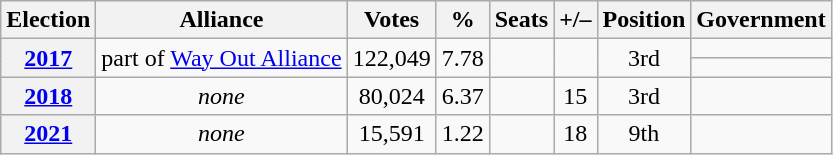<table class="wikitable" style="text-align: center;">
<tr>
<th>Election</th>
<th>Alliance</th>
<th>Votes</th>
<th>%</th>
<th>Seats</th>
<th>+/–</th>
<th>Position</th>
<th>Government</th>
</tr>
<tr>
<th rowspan="2"><a href='#'>2017</a></th>
<td rowspan="2">part of <a href='#'>Way Out Alliance</a></td>
<td rowspan="2">122,049</td>
<td rowspan="2">7.78</td>
<td rowspan="2"></td>
<td rowspan="2"></td>
<td rowspan="2"> 3rd</td>
<td></td>
</tr>
<tr>
<td></td>
</tr>
<tr>
<th><a href='#'>2018</a></th>
<td><em>none</em></td>
<td>80,024</td>
<td>6.37</td>
<td></td>
<td> 15</td>
<td> 3rd</td>
<td></td>
</tr>
<tr>
<th><a href='#'>2021</a></th>
<td><em>none</em></td>
<td>15,591</td>
<td>1.22</td>
<td></td>
<td> 18</td>
<td> 9th</td>
<td></td>
</tr>
</table>
